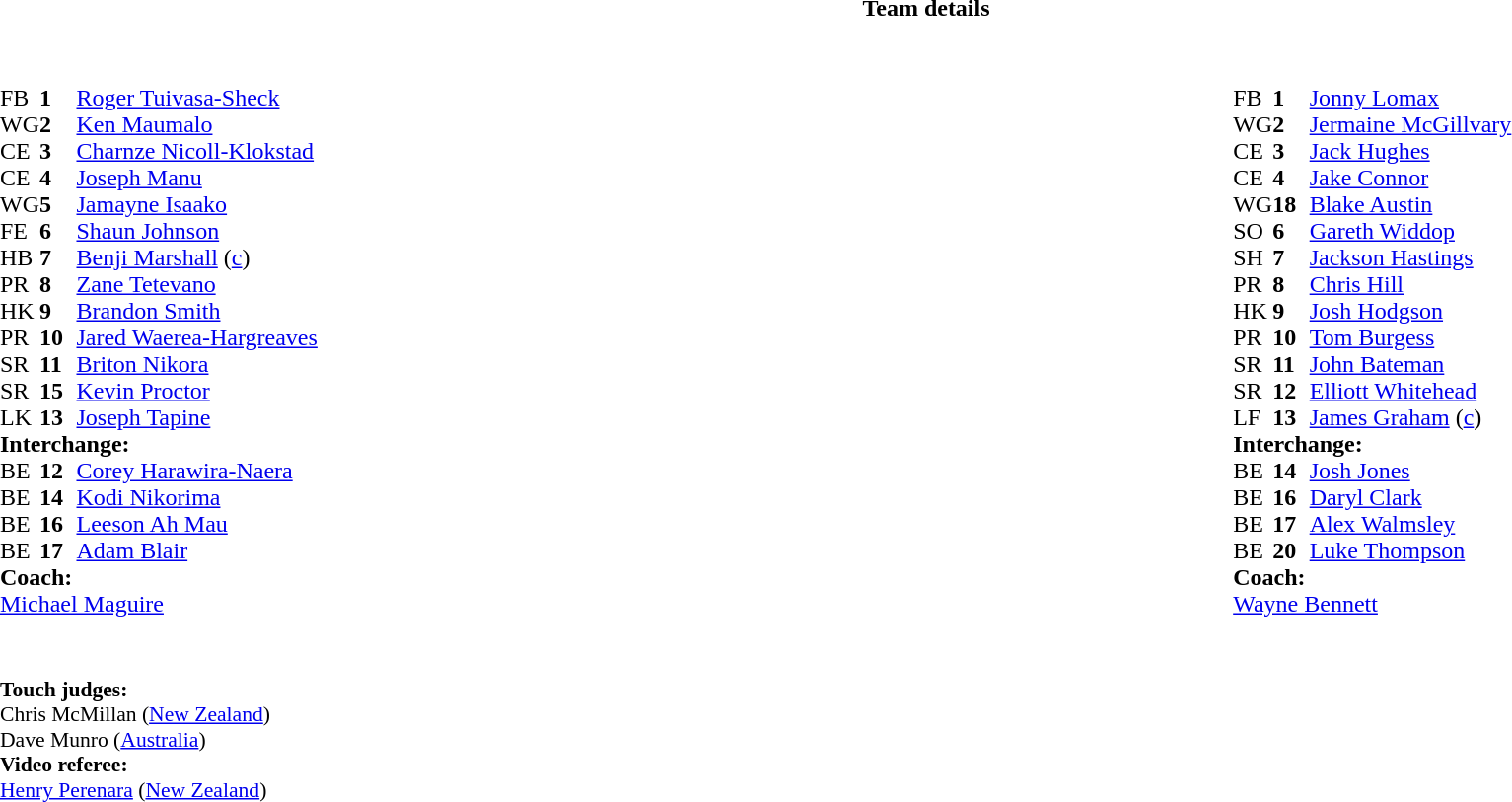<table border="0" width="100%" class="collapsible collapsed">
<tr>
<th>Team details</th>
</tr>
<tr>
<td><br><table width="100%">
<tr>
<td valign="top" width="50%"><br><table style="font-size: 100%" cellspacing="0" cellpadding="0">
<tr>
<th width="25"></th>
<th width="25"></th>
<th></th>
<th width="25"></th>
</tr>
<tr>
<td>FB</td>
<td><strong>1</strong></td>
<td><a href='#'>Roger Tuivasa-Sheck</a></td>
</tr>
<tr>
<td>WG</td>
<td><strong>2</strong></td>
<td><a href='#'>Ken Maumalo</a></td>
</tr>
<tr>
<td>CE</td>
<td><strong>3</strong></td>
<td><a href='#'>Charnze Nicoll-Klokstad</a></td>
</tr>
<tr>
<td>CE</td>
<td><strong>4</strong></td>
<td><a href='#'>Joseph Manu</a></td>
</tr>
<tr>
<td>WG</td>
<td><strong>5</strong></td>
<td><a href='#'>Jamayne Isaako</a></td>
</tr>
<tr>
<td>FE</td>
<td><strong>6</strong></td>
<td><a href='#'>Shaun Johnson</a></td>
</tr>
<tr>
<td>HB</td>
<td><strong>7</strong></td>
<td><a href='#'>Benji Marshall</a> (<a href='#'>c</a>)</td>
</tr>
<tr>
<td>PR</td>
<td><strong>8</strong></td>
<td><a href='#'>Zane Tetevano</a></td>
</tr>
<tr>
<td>HK</td>
<td><strong>9</strong></td>
<td><a href='#'>Brandon Smith</a></td>
</tr>
<tr>
<td>PR</td>
<td><strong>10</strong></td>
<td><a href='#'>Jared Waerea-Hargreaves</a></td>
</tr>
<tr>
<td>SR</td>
<td><strong>11</strong></td>
<td><a href='#'>Briton Nikora</a></td>
</tr>
<tr>
<td>SR</td>
<td><strong>15</strong></td>
<td><a href='#'>Kevin Proctor</a></td>
</tr>
<tr>
<td>LK</td>
<td><strong>13</strong></td>
<td><a href='#'>Joseph Tapine</a></td>
</tr>
<tr>
<td colspan=3><strong>Interchange:</strong></td>
</tr>
<tr>
<td>BE</td>
<td><strong>12</strong></td>
<td><a href='#'>Corey Harawira-Naera</a></td>
</tr>
<tr>
<td>BE</td>
<td><strong>14</strong></td>
<td><a href='#'>Kodi Nikorima</a></td>
</tr>
<tr>
<td>BE</td>
<td><strong>16</strong></td>
<td><a href='#'>Leeson Ah Mau</a></td>
</tr>
<tr>
<td>BE</td>
<td><strong>17</strong></td>
<td><a href='#'>Adam Blair</a></td>
</tr>
<tr>
<td colspan=3><strong>Coach:</strong></td>
</tr>
<tr>
<td colspan="4"> <a href='#'>Michael Maguire</a></td>
</tr>
</table>
</td>
<td valign="top" width="50%"><br><table style="font-size: 100%" cellspacing="0" cellpadding="0" align="center">
<tr>
<th width="25"></th>
<th width="25"></th>
<th></th>
<th width="25"></th>
</tr>
<tr>
<td>FB</td>
<td><strong>1</strong></td>
<td><a href='#'>Jonny Lomax</a></td>
</tr>
<tr>
<td>WG</td>
<td><strong>2</strong></td>
<td><a href='#'>Jermaine McGillvary</a></td>
</tr>
<tr>
<td>CE</td>
<td><strong>3</strong></td>
<td><a href='#'>Jack Hughes</a></td>
</tr>
<tr>
<td>CE</td>
<td><strong>4</strong></td>
<td><a href='#'>Jake Connor</a></td>
</tr>
<tr>
<td>WG</td>
<td><strong>18</strong></td>
<td><a href='#'>Blake Austin</a></td>
</tr>
<tr>
<td>SO</td>
<td><strong>6</strong></td>
<td><a href='#'>Gareth Widdop</a></td>
</tr>
<tr>
<td>SH</td>
<td><strong>7</strong></td>
<td><a href='#'>Jackson Hastings</a></td>
</tr>
<tr>
<td>PR</td>
<td><strong>8</strong></td>
<td><a href='#'>Chris Hill</a></td>
</tr>
<tr>
<td>HK</td>
<td><strong>9</strong></td>
<td><a href='#'>Josh Hodgson</a></td>
</tr>
<tr>
<td>PR</td>
<td><strong>10</strong></td>
<td><a href='#'>Tom Burgess</a></td>
</tr>
<tr>
<td>SR</td>
<td><strong>11</strong></td>
<td><a href='#'>John Bateman</a></td>
</tr>
<tr>
<td>SR</td>
<td><strong>12</strong></td>
<td><a href='#'>Elliott Whitehead</a></td>
</tr>
<tr>
<td>LF</td>
<td><strong>13</strong></td>
<td><a href='#'>James Graham</a> (<a href='#'>c</a>)</td>
</tr>
<tr>
<td colspan=3><strong>Interchange:</strong></td>
</tr>
<tr>
<td>BE</td>
<td><strong>14</strong></td>
<td><a href='#'>Josh Jones</a></td>
</tr>
<tr>
<td>BE</td>
<td><strong>16</strong></td>
<td><a href='#'>Daryl Clark</a></td>
</tr>
<tr>
<td>BE</td>
<td><strong>17</strong></td>
<td><a href='#'>Alex Walmsley</a></td>
</tr>
<tr>
<td>BE</td>
<td><strong>20</strong></td>
<td><a href='#'>Luke Thompson</a></td>
</tr>
<tr>
<td colspan=3><strong>Coach:</strong></td>
</tr>
<tr>
<td colspan="4"> <a href='#'>Wayne Bennett</a></td>
</tr>
</table>
</td>
</tr>
</table>
<table style="width:100%; font-size:90%;">
<tr>
<td><br><br><strong>Touch judges:</strong>
<br>Chris McMillan (<a href='#'>New Zealand</a>)
<br>Dave Munro (<a href='#'>Australia</a>)
<br><strong>Video referee:</strong>
<br><a href='#'>Henry Perenara</a> (<a href='#'>New Zealand</a>)</td>
</tr>
</table>
</td>
</tr>
</table>
